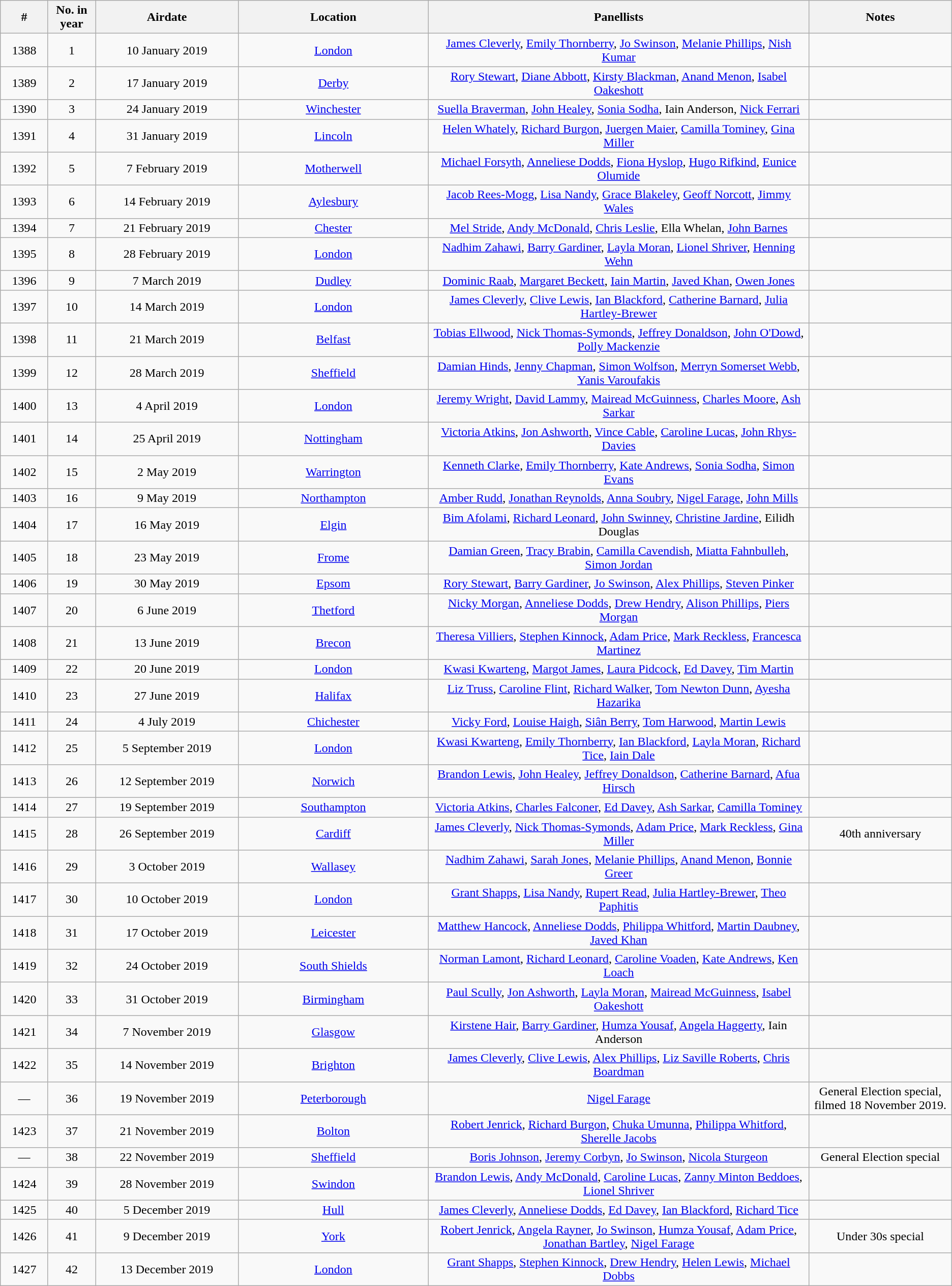<table class="wikitable" style="text-align:center;">
<tr>
<th style="width:5%;">#</th>
<th style="width:5%;">No. in year</th>
<th style="width:15%;">Airdate</th>
<th style="width:20%;">Location<br></th>
<th style="width:40%;">Panellists</th>
<th style="width:40%;">Notes</th>
</tr>
<tr>
<td>1388</td>
<td>1</td>
<td>10 January 2019</td>
<td><a href='#'>London</a></td>
<td><a href='#'>James Cleverly</a>, <a href='#'>Emily Thornberry</a>, <a href='#'>Jo Swinson</a>, <a href='#'>Melanie Phillips</a>, <a href='#'>Nish Kumar</a></td>
<td></td>
</tr>
<tr>
<td>1389</td>
<td>2</td>
<td>17 January 2019</td>
<td><a href='#'>Derby</a></td>
<td><a href='#'>Rory Stewart</a>, <a href='#'>Diane Abbott</a>, <a href='#'>Kirsty Blackman</a>, <a href='#'>Anand Menon</a>, <a href='#'>Isabel Oakeshott</a></td>
<td></td>
</tr>
<tr>
<td>1390</td>
<td>3</td>
<td>24 January 2019</td>
<td><a href='#'>Winchester</a></td>
<td><a href='#'>Suella Braverman</a>, <a href='#'>John Healey</a>, <a href='#'>Sonia Sodha</a>, Iain Anderson, <a href='#'>Nick Ferrari</a></td>
<td></td>
</tr>
<tr>
<td>1391</td>
<td>4</td>
<td>31 January 2019</td>
<td><a href='#'>Lincoln</a></td>
<td><a href='#'>Helen Whately</a>, <a href='#'>Richard Burgon</a>, <a href='#'>Juergen Maier</a>, <a href='#'>Camilla Tominey</a>, <a href='#'>Gina Miller</a></td>
<td></td>
</tr>
<tr>
<td>1392</td>
<td>5</td>
<td>7 February 2019</td>
<td><a href='#'>Motherwell</a></td>
<td><a href='#'>Michael Forsyth</a>, <a href='#'>Anneliese Dodds</a>, <a href='#'>Fiona Hyslop</a>, <a href='#'>Hugo Rifkind</a>, <a href='#'>Eunice Olumide</a></td>
<td></td>
</tr>
<tr>
<td>1393</td>
<td>6</td>
<td>14 February 2019</td>
<td><a href='#'>Aylesbury</a></td>
<td><a href='#'>Jacob Rees-Mogg</a>, <a href='#'>Lisa Nandy</a>, <a href='#'>Grace Blakeley</a>, <a href='#'>Geoff Norcott</a>, <a href='#'>Jimmy Wales</a></td>
<td></td>
</tr>
<tr>
<td>1394</td>
<td>7</td>
<td>21 February 2019</td>
<td><a href='#'>Chester</a></td>
<td><a href='#'>Mel Stride</a>, <a href='#'>Andy McDonald</a>, <a href='#'>Chris Leslie</a>, Ella Whelan, <a href='#'>John Barnes</a></td>
<td></td>
</tr>
<tr>
<td>1395</td>
<td>8</td>
<td>28 February 2019</td>
<td><a href='#'>London</a></td>
<td><a href='#'>Nadhim Zahawi</a>, <a href='#'>Barry Gardiner</a>, <a href='#'>Layla Moran</a>, <a href='#'>Lionel Shriver</a>, <a href='#'>Henning Wehn</a></td>
<td></td>
</tr>
<tr>
<td>1396</td>
<td>9</td>
<td>7 March 2019</td>
<td><a href='#'>Dudley</a></td>
<td><a href='#'>Dominic Raab</a>, <a href='#'>Margaret Beckett</a>, <a href='#'>Iain Martin</a>, <a href='#'>Javed Khan</a>, <a href='#'>Owen Jones</a></td>
<td></td>
</tr>
<tr>
<td>1397</td>
<td>10</td>
<td>14 March 2019</td>
<td><a href='#'>London</a></td>
<td><a href='#'>James Cleverly</a>, <a href='#'>Clive Lewis</a>, <a href='#'>Ian Blackford</a>, <a href='#'>Catherine Barnard</a>, <a href='#'>Julia Hartley-Brewer</a></td>
<td></td>
</tr>
<tr>
<td>1398</td>
<td>11</td>
<td>21 March 2019</td>
<td><a href='#'>Belfast</a></td>
<td><a href='#'>Tobias Ellwood</a>, <a href='#'>Nick Thomas-Symonds</a>, <a href='#'>Jeffrey Donaldson</a>, <a href='#'>John O'Dowd</a>, <a href='#'>Polly Mackenzie</a></td>
<td></td>
</tr>
<tr>
<td>1399</td>
<td>12</td>
<td>28 March 2019</td>
<td><a href='#'>Sheffield</a></td>
<td><a href='#'>Damian Hinds</a>, <a href='#'>Jenny Chapman</a>, <a href='#'>Simon Wolfson</a>, <a href='#'>Merryn Somerset Webb</a>, <a href='#'>Yanis Varoufakis</a></td>
<td></td>
</tr>
<tr>
<td>1400</td>
<td>13</td>
<td>4 April 2019</td>
<td><a href='#'>London</a></td>
<td><a href='#'>Jeremy Wright</a>, <a href='#'>David Lammy</a>, <a href='#'>Mairead McGuinness</a>, <a href='#'>Charles Moore</a>, <a href='#'>Ash Sarkar</a></td>
<td></td>
</tr>
<tr>
<td>1401</td>
<td>14</td>
<td>25 April 2019</td>
<td><a href='#'>Nottingham</a></td>
<td><a href='#'>Victoria Atkins</a>, <a href='#'>Jon Ashworth</a>, <a href='#'>Vince Cable</a>, <a href='#'>Caroline Lucas</a>, <a href='#'>John Rhys-Davies</a></td>
<td></td>
</tr>
<tr>
<td>1402</td>
<td>15</td>
<td>2 May 2019</td>
<td><a href='#'>Warrington</a></td>
<td><a href='#'>Kenneth Clarke</a>, <a href='#'>Emily Thornberry</a>, <a href='#'>Kate Andrews</a>, <a href='#'>Sonia Sodha</a>, <a href='#'>Simon Evans</a></td>
<td></td>
</tr>
<tr>
<td>1403</td>
<td>16</td>
<td>9 May 2019</td>
<td><a href='#'>Northampton</a></td>
<td><a href='#'>Amber Rudd</a>, <a href='#'>Jonathan Reynolds</a>, <a href='#'>Anna Soubry</a>, <a href='#'>Nigel Farage</a>, <a href='#'>John Mills</a></td>
<td></td>
</tr>
<tr>
<td>1404</td>
<td>17</td>
<td>16 May 2019</td>
<td><a href='#'>Elgin</a></td>
<td><a href='#'>Bim Afolami</a>, <a href='#'>Richard Leonard</a>, <a href='#'>John Swinney</a>, <a href='#'>Christine Jardine</a>, Eilidh Douglas</td>
<td></td>
</tr>
<tr>
<td>1405</td>
<td>18</td>
<td>23 May 2019</td>
<td><a href='#'>Frome</a></td>
<td><a href='#'>Damian Green</a>, <a href='#'>Tracy Brabin</a>, <a href='#'>Camilla Cavendish</a>, <a href='#'>Miatta Fahnbulleh</a>, <a href='#'>Simon Jordan</a></td>
<td></td>
</tr>
<tr>
<td>1406</td>
<td>19</td>
<td>30 May 2019</td>
<td><a href='#'>Epsom</a></td>
<td><a href='#'>Rory Stewart</a>, <a href='#'>Barry Gardiner</a>, <a href='#'>Jo Swinson</a>, <a href='#'>Alex Phillips</a>, <a href='#'>Steven Pinker</a></td>
<td></td>
</tr>
<tr>
<td>1407</td>
<td>20</td>
<td>6 June 2019</td>
<td><a href='#'>Thetford</a></td>
<td><a href='#'>Nicky Morgan</a>, <a href='#'>Anneliese Dodds</a>, <a href='#'>Drew Hendry</a>, <a href='#'>Alison Phillips</a>, <a href='#'>Piers Morgan</a></td>
<td></td>
</tr>
<tr>
<td>1408</td>
<td>21</td>
<td>13 June 2019</td>
<td><a href='#'>Brecon</a></td>
<td><a href='#'>Theresa Villiers</a>, <a href='#'>Stephen Kinnock</a>, <a href='#'>Adam Price</a>, <a href='#'>Mark Reckless</a>, <a href='#'>Francesca Martinez</a></td>
<td></td>
</tr>
<tr>
<td>1409</td>
<td>22</td>
<td>20 June 2019</td>
<td><a href='#'>London</a></td>
<td><a href='#'>Kwasi Kwarteng</a>, <a href='#'>Margot James</a>, <a href='#'>Laura Pidcock</a>, <a href='#'>Ed Davey</a>, <a href='#'>Tim Martin</a></td>
<td></td>
</tr>
<tr>
<td>1410</td>
<td>23</td>
<td>27 June 2019</td>
<td><a href='#'>Halifax</a></td>
<td><a href='#'>Liz Truss</a>, <a href='#'>Caroline Flint</a>, <a href='#'>Richard Walker</a>, <a href='#'>Tom Newton Dunn</a>, <a href='#'>Ayesha Hazarika</a></td>
<td></td>
</tr>
<tr>
<td>1411</td>
<td>24</td>
<td>4 July 2019</td>
<td><a href='#'>Chichester</a></td>
<td><a href='#'>Vicky Ford</a>, <a href='#'>Louise Haigh</a>, <a href='#'>Siân Berry</a>, <a href='#'>Tom Harwood</a>, <a href='#'>Martin Lewis</a></td>
<td></td>
</tr>
<tr>
<td>1412</td>
<td>25</td>
<td>5 September 2019</td>
<td><a href='#'>London</a></td>
<td><a href='#'>Kwasi Kwarteng</a>, <a href='#'>Emily Thornberry</a>, <a href='#'>Ian Blackford</a>, <a href='#'>Layla Moran</a>, <a href='#'>Richard Tice</a>, <a href='#'>Iain Dale</a></td>
<td></td>
</tr>
<tr>
<td>1413</td>
<td>26</td>
<td>12 September 2019</td>
<td><a href='#'>Norwich</a></td>
<td><a href='#'>Brandon Lewis</a>, <a href='#'>John Healey</a>, <a href='#'>Jeffrey Donaldson</a>, <a href='#'>Catherine Barnard</a>, <a href='#'>Afua Hirsch</a></td>
<td></td>
</tr>
<tr>
<td>1414</td>
<td>27</td>
<td>19 September 2019</td>
<td><a href='#'>Southampton</a></td>
<td><a href='#'>Victoria Atkins</a>, <a href='#'>Charles Falconer</a>, <a href='#'>Ed Davey</a>, <a href='#'>Ash Sarkar</a>, <a href='#'>Camilla Tominey</a></td>
<td></td>
</tr>
<tr>
<td>1415</td>
<td>28</td>
<td>26 September 2019</td>
<td><a href='#'>Cardiff</a></td>
<td><a href='#'>James Cleverly</a>, <a href='#'>Nick Thomas-Symonds</a>, <a href='#'>Adam Price</a>, <a href='#'>Mark Reckless</a>, <a href='#'>Gina Miller</a></td>
<td>40th anniversary</td>
</tr>
<tr>
<td>1416</td>
<td>29</td>
<td>3 October 2019</td>
<td><a href='#'>Wallasey</a></td>
<td><a href='#'>Nadhim Zahawi</a>, <a href='#'>Sarah Jones</a>, <a href='#'>Melanie Phillips</a>, <a href='#'>Anand Menon</a>, <a href='#'>Bonnie Greer</a></td>
<td></td>
</tr>
<tr>
<td>1417</td>
<td>30</td>
<td>10 October 2019</td>
<td><a href='#'>London</a></td>
<td><a href='#'>Grant Shapps</a>, <a href='#'>Lisa Nandy</a>, <a href='#'>Rupert Read</a>, <a href='#'>Julia Hartley-Brewer</a>, <a href='#'>Theo Paphitis</a></td>
<td></td>
</tr>
<tr>
<td>1418</td>
<td>31</td>
<td>17 October 2019</td>
<td><a href='#'>Leicester</a></td>
<td><a href='#'>Matthew Hancock</a>, <a href='#'>Anneliese Dodds</a>, <a href='#'>Philippa Whitford</a>, <a href='#'>Martin Daubney</a>, <a href='#'>Javed Khan</a></td>
<td></td>
</tr>
<tr>
<td>1419</td>
<td>32</td>
<td>24 October 2019</td>
<td><a href='#'>South Shields</a></td>
<td><a href='#'>Norman Lamont</a>, <a href='#'>Richard Leonard</a>, <a href='#'>Caroline Voaden</a>, <a href='#'>Kate Andrews</a>, <a href='#'>Ken Loach</a></td>
<td></td>
</tr>
<tr>
<td>1420</td>
<td>33</td>
<td>31 October 2019</td>
<td><a href='#'>Birmingham</a></td>
<td><a href='#'>Paul Scully</a>, <a href='#'>Jon Ashworth</a>, <a href='#'>Layla Moran</a>, <a href='#'>Mairead McGuinness</a>, <a href='#'>Isabel Oakeshott</a></td>
<td></td>
</tr>
<tr>
<td>1421</td>
<td>34</td>
<td>7 November 2019</td>
<td><a href='#'>Glasgow</a></td>
<td><a href='#'>Kirstene Hair</a>, <a href='#'>Barry Gardiner</a>, <a href='#'>Humza Yousaf</a>, <a href='#'>Angela Haggerty</a>, Iain Anderson</td>
<td></td>
</tr>
<tr>
<td>1422</td>
<td>35</td>
<td>14 November 2019</td>
<td><a href='#'>Brighton</a></td>
<td><a href='#'>James Cleverly</a>, <a href='#'>Clive Lewis</a>, <a href='#'>Alex Phillips</a>, <a href='#'>Liz Saville Roberts</a>, <a href='#'>Chris Boardman</a></td>
<td></td>
</tr>
<tr>
<td>—</td>
<td>36</td>
<td>19 November 2019</td>
<td><a href='#'>Peterborough</a></td>
<td><a href='#'>Nigel Farage</a></td>
<td>General Election special, filmed 18 November 2019.</td>
</tr>
<tr>
<td>1423</td>
<td>37</td>
<td>21 November 2019</td>
<td><a href='#'>Bolton</a></td>
<td><a href='#'>Robert Jenrick</a>, <a href='#'>Richard Burgon</a>, <a href='#'>Chuka Umunna</a>, <a href='#'>Philippa Whitford</a>, <a href='#'>Sherelle Jacobs</a></td>
<td></td>
</tr>
<tr>
<td>—</td>
<td>38</td>
<td>22 November 2019</td>
<td><a href='#'>Sheffield</a></td>
<td><a href='#'>Boris Johnson</a>, <a href='#'>Jeremy Corbyn</a>, <a href='#'>Jo Swinson</a>, <a href='#'>Nicola Sturgeon</a></td>
<td>General Election special</td>
</tr>
<tr>
<td>1424</td>
<td>39</td>
<td>28 November 2019</td>
<td><a href='#'>Swindon</a></td>
<td><a href='#'>Brandon Lewis</a>, <a href='#'>Andy McDonald</a>, <a href='#'>Caroline Lucas</a>, <a href='#'>Zanny Minton Beddoes</a>, <a href='#'>Lionel Shriver</a></td>
<td></td>
</tr>
<tr>
<td>1425</td>
<td>40</td>
<td>5 December 2019</td>
<td><a href='#'>Hull</a></td>
<td><a href='#'>James Cleverly</a>, <a href='#'>Anneliese Dodds</a>, <a href='#'>Ed Davey</a>, <a href='#'>Ian Blackford</a>, <a href='#'>Richard Tice</a></td>
<td></td>
</tr>
<tr>
<td>1426</td>
<td>41</td>
<td>9 December 2019</td>
<td><a href='#'>York</a></td>
<td><a href='#'>Robert Jenrick</a>, <a href='#'>Angela Rayner</a>, <a href='#'>Jo Swinson</a>, <a href='#'>Humza Yousaf</a>, <a href='#'>Adam Price</a>, <a href='#'>Jonathan Bartley</a>, <a href='#'>Nigel Farage</a></td>
<td>Under 30s special</td>
</tr>
<tr>
<td>1427</td>
<td>42</td>
<td>13 December 2019</td>
<td><a href='#'>London</a></td>
<td><a href='#'>Grant Shapps</a>, <a href='#'>Stephen Kinnock</a>, <a href='#'>Drew Hendry</a>, <a href='#'>Helen Lewis</a>, <a href='#'>Michael Dobbs</a></td>
<td></td>
</tr>
</table>
